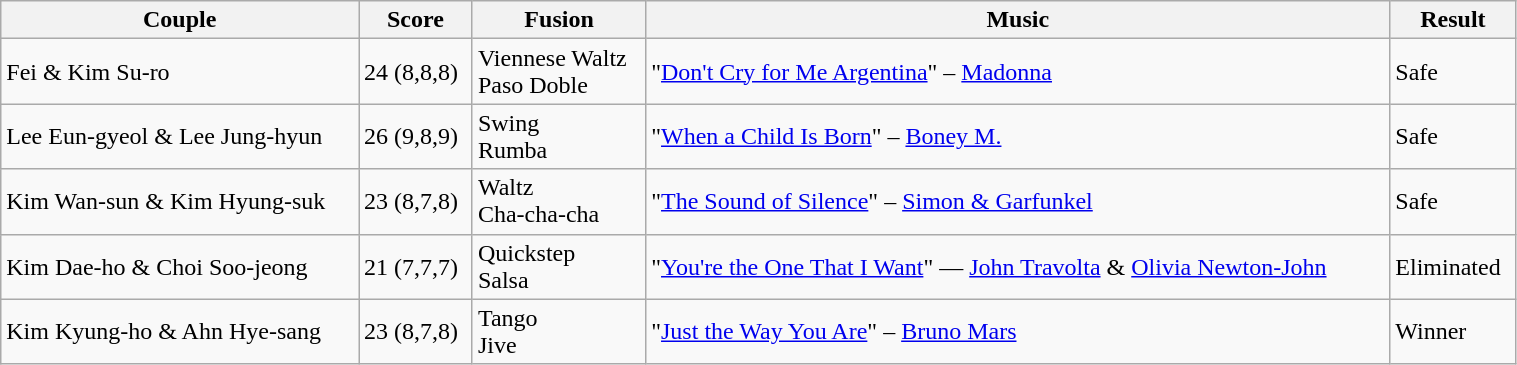<table class="wikitable" style="width:80%;">
<tr>
<th>Couple</th>
<th>Score</th>
<th>Fusion</th>
<th>Music</th>
<th>Result</th>
</tr>
<tr>
<td>Fei & Kim Su-ro</td>
<td>24 (8,8,8)</td>
<td>Viennese Waltz<br>Paso Doble</td>
<td>"<a href='#'>Don't Cry for Me Argentina</a>" – <a href='#'>Madonna</a></td>
<td>Safe</td>
</tr>
<tr>
<td>Lee Eun-gyeol & Lee Jung-hyun</td>
<td>26 (9,8,9)</td>
<td>Swing<br>Rumba</td>
<td>"<a href='#'>When a Child Is Born</a>" – <a href='#'>Boney M.</a></td>
<td>Safe</td>
</tr>
<tr>
<td>Kim Wan-sun & Kim Hyung-suk</td>
<td>23 (8,7,8)</td>
<td>Waltz<br>Cha-cha-cha</td>
<td>"<a href='#'>The Sound of Silence</a>" – <a href='#'>Simon & Garfunkel</a></td>
<td>Safe</td>
</tr>
<tr>
<td>Kim Dae-ho & Choi Soo-jeong</td>
<td>21 (7,7,7)</td>
<td>Quickstep<br>Salsa</td>
<td>"<a href='#'>You're the One That I Want</a>" — <a href='#'>John Travolta</a> & <a href='#'>Olivia Newton-John</a></td>
<td>Eliminated</td>
</tr>
<tr>
<td>Kim Kyung-ho & Ahn Hye-sang</td>
<td>23 (8,7,8)</td>
<td>Tango<br>Jive</td>
<td>"<a href='#'>Just the Way You Are</a>" – <a href='#'>Bruno Mars</a></td>
<td>Winner</td>
</tr>
</table>
